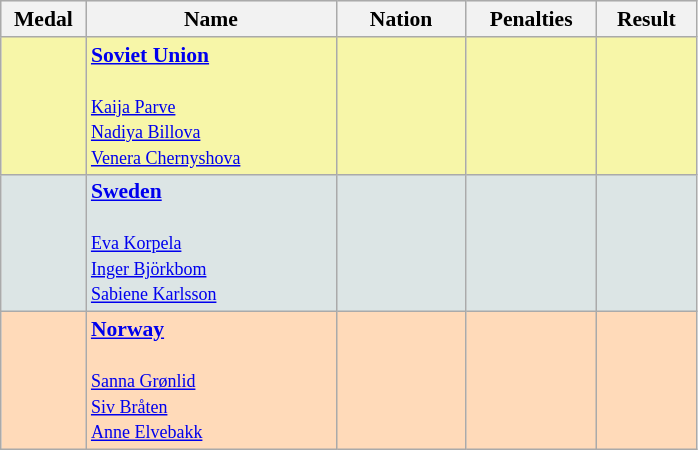<table class=wikitable style="border:1px solid #AAAAAA;font-size:90%">
<tr bgcolor="#E4E4E4">
<th style="border-bottom:1px solid #AAAAAA" width=50>Medal</th>
<th style="border-bottom:1px solid #AAAAAA" width=160>Name</th>
<th style="border-bottom:1px solid #AAAAAA" width=80>Nation</th>
<th style="border-bottom:1px solid #AAAAAA" width=80>Penalties</th>
<th style="border-bottom:1px solid #AAAAAA" width=60>Result</th>
</tr>
<tr bgcolor="#F7F6A8">
<td align="center"></td>
<td><strong><a href='#'>Soviet Union</a></strong><br><br><small><a href='#'>Kaija Parve</a><br><a href='#'>Nadiya Billova</a><br><a href='#'>Venera Chernyshova</a></small></td>
<td></td>
<td align="center"></td>
<td align="center"></td>
</tr>
<tr bgcolor="#DCE5E5">
<td align="center"></td>
<td><strong><a href='#'>Sweden</a></strong><br><br><small><a href='#'>Eva Korpela</a><br><a href='#'>Inger Björkbom</a><br><a href='#'>Sabiene Karlsson</a></small></td>
<td></td>
<td align="center"></td>
<td align="right"></td>
</tr>
<tr bgcolor="#FFDAB9">
<td align="center"></td>
<td><strong><a href='#'>Norway</a></strong><br><br><small><a href='#'>Sanna Grønlid</a><br><a href='#'>Siv Bråten</a><br><a href='#'>Anne Elvebakk</a></small></td>
<td></td>
<td align="center"></td>
<td align="right"></td>
</tr>
</table>
